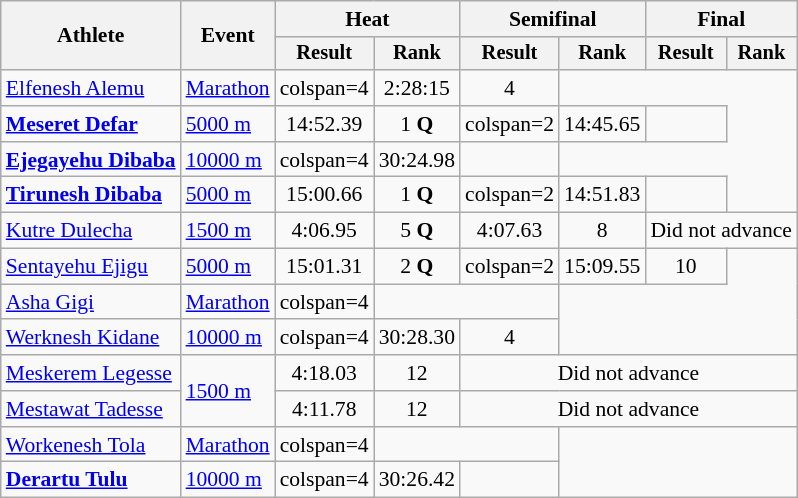<table class="wikitable" style="font-size:90%">
<tr>
<th rowspan="2">Athlete</th>
<th rowspan="2">Event</th>
<th colspan="2">Heat</th>
<th colspan="2">Semifinal</th>
<th colspan="2">Final</th>
</tr>
<tr style="font-size:95%">
<th>Result</th>
<th>Rank</th>
<th>Result</th>
<th>Rank</th>
<th>Result</th>
<th>Rank</th>
</tr>
<tr align=center>
<td align=left><a href='#'>Elfenesh Alemu</a></td>
<td align=left><a href='#'>Marathon</a></td>
<td>colspan=4 </td>
<td>2:28:15</td>
<td>4</td>
</tr>
<tr align=center>
<td align=left><strong><a href='#'>Meseret Defar</a></strong></td>
<td align=left><a href='#'>5000 m</a></td>
<td>14:52.39</td>
<td>1 <strong>Q</strong></td>
<td>colspan=2 </td>
<td>14:45.65</td>
<td></td>
</tr>
<tr align=center>
<td align=left><strong><a href='#'>Ejegayehu Dibaba</a></strong></td>
<td align=left><a href='#'>10000 m</a></td>
<td>colspan=4 </td>
<td>30:24.98</td>
<td></td>
</tr>
<tr align=center>
<td align=left><strong><a href='#'>Tirunesh Dibaba</a></strong></td>
<td align=left><a href='#'>5000 m</a></td>
<td>15:00.66</td>
<td>1 <strong>Q</strong></td>
<td>colspan=2 </td>
<td>14:51.83</td>
<td></td>
</tr>
<tr align=center>
<td align=left><a href='#'>Kutre Dulecha</a></td>
<td align=left><a href='#'>1500 m</a></td>
<td>4:06.95</td>
<td>5 <strong>Q</strong></td>
<td>4:07.63</td>
<td>8</td>
<td colspan=2>Did not advance</td>
</tr>
<tr align=center>
<td align=left><a href='#'>Sentayehu Ejigu</a></td>
<td align=left><a href='#'>5000 m</a></td>
<td>15:01.31</td>
<td>2 <strong>Q</strong></td>
<td>colspan=2 </td>
<td>15:09.55</td>
<td>10</td>
</tr>
<tr align=center>
<td align=left><a href='#'>Asha Gigi</a></td>
<td align=left><a href='#'>Marathon</a></td>
<td>colspan=4 </td>
<td colspan=2></td>
</tr>
<tr align=center>
<td align=left><a href='#'>Werknesh Kidane</a></td>
<td align=left><a href='#'>10000 m</a></td>
<td>colspan=4 </td>
<td>30:28.30</td>
<td>4</td>
</tr>
<tr align=center>
<td align=left><a href='#'>Meskerem Legesse</a></td>
<td align=left rowspan=2><a href='#'>1500 m</a></td>
<td>4:18.03</td>
<td>12</td>
<td colspan=4>Did not advance</td>
</tr>
<tr align=center>
<td align=left><a href='#'>Mestawat Tadesse</a></td>
<td>4:11.78</td>
<td>12</td>
<td colspan=4>Did not advance</td>
</tr>
<tr align=center>
<td align=left><a href='#'>Workenesh Tola</a></td>
<td align=left><a href='#'>Marathon</a></td>
<td>colspan=4 </td>
<td colspan=2></td>
</tr>
<tr align=center>
<td align=left><strong><a href='#'>Derartu Tulu</a></strong></td>
<td align=left><a href='#'>10000 m</a></td>
<td>colspan=4 </td>
<td>30:26.42</td>
<td></td>
</tr>
</table>
